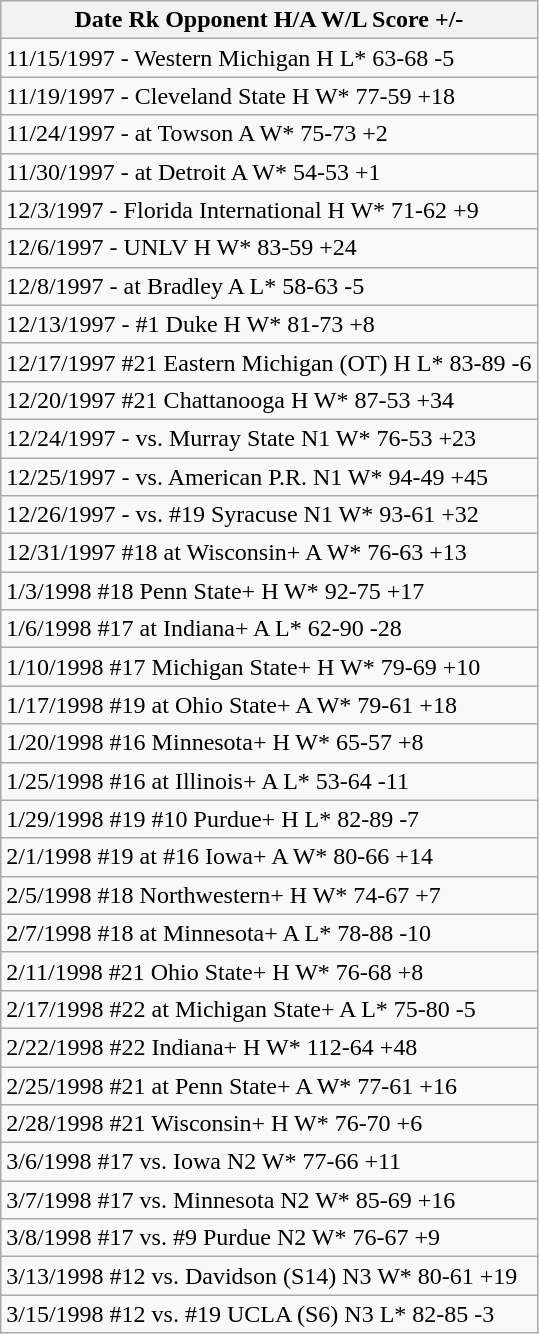<table class="wikitable">
<tr>
<th>Date Rk Opponent H/A W/L Score +/-</th>
</tr>
<tr>
<td>11/15/1997 - Western Michigan H L* 63-68 -5</td>
</tr>
<tr>
<td>11/19/1997 - Cleveland State H W* 77-59 +18</td>
</tr>
<tr>
<td>11/24/1997 - at Towson A W* 75-73 +2</td>
</tr>
<tr>
<td>11/30/1997 - at Detroit A W* 54-53 +1</td>
</tr>
<tr>
<td>12/3/1997 - Florida International H W* 71-62 +9</td>
</tr>
<tr>
<td>12/6/1997 - UNLV H W* 83-59 +24</td>
</tr>
<tr>
<td>12/8/1997 - at Bradley A L* 58-63 -5</td>
</tr>
<tr>
<td>12/13/1997 - #1 Duke H W* 81-73 +8</td>
</tr>
<tr>
<td>12/17/1997 #21 Eastern Michigan (OT) H L* 83-89 -6</td>
</tr>
<tr>
<td>12/20/1997 #21 Chattanooga H W* 87-53 +34</td>
</tr>
<tr>
<td>12/24/1997 - vs. Murray State N1 W* 76-53 +23</td>
</tr>
<tr>
<td>12/25/1997 - vs. American P.R. N1 W* 94-49 +45</td>
</tr>
<tr>
<td>12/26/1997 - vs. #19 Syracuse N1 W* 93-61 +32</td>
</tr>
<tr>
<td>12/31/1997 #18 at Wisconsin+ A W* 76-63 +13</td>
</tr>
<tr>
<td>1/3/1998 #18 Penn State+ H W* 92-75 +17</td>
</tr>
<tr>
<td>1/6/1998 #17 at Indiana+ A L* 62-90 -28</td>
</tr>
<tr>
<td>1/10/1998 #17 Michigan State+ H W* 79-69 +10</td>
</tr>
<tr>
<td>1/17/1998 #19 at Ohio State+ A W* 79-61 +18</td>
</tr>
<tr>
<td>1/20/1998 #16 Minnesota+ H W* 65-57 +8</td>
</tr>
<tr>
<td>1/25/1998 #16 at Illinois+ A L* 53-64 -11</td>
</tr>
<tr>
<td>1/29/1998 #19 #10 Purdue+ H L* 82-89 -7</td>
</tr>
<tr>
<td>2/1/1998 #19 at #16 Iowa+ A W* 80-66 +14</td>
</tr>
<tr>
<td>2/5/1998 #18 Northwestern+ H W* 74-67 +7</td>
</tr>
<tr>
<td>2/7/1998 #18 at Minnesota+ A L* 78-88 -10</td>
</tr>
<tr>
<td>2/11/1998 #21 Ohio State+ H W* 76-68 +8</td>
</tr>
<tr>
<td>2/17/1998 #22 at Michigan State+ A L* 75-80 -5</td>
</tr>
<tr>
<td>2/22/1998 #22 Indiana+ H W* 112-64 +48</td>
</tr>
<tr>
<td>2/25/1998 #21 at Penn State+ A W* 77-61 +16</td>
</tr>
<tr>
<td>2/28/1998 #21 Wisconsin+ H W* 76-70 +6</td>
</tr>
<tr>
<td>3/6/1998 #17 vs. Iowa N2 W* 77-66 +11</td>
</tr>
<tr>
<td>3/7/1998 #17 vs. Minnesota N2 W* 85-69 +16</td>
</tr>
<tr>
<td>3/8/1998 #17 vs. #9 Purdue N2 W* 76-67 +9</td>
</tr>
<tr>
<td>3/13/1998 #12 vs. Davidson (S14) N3 W* 80-61 +19</td>
</tr>
<tr>
<td>3/15/1998 #12 vs. #19 UCLA (S6) N3 L* 82-85 -3</td>
</tr>
</table>
